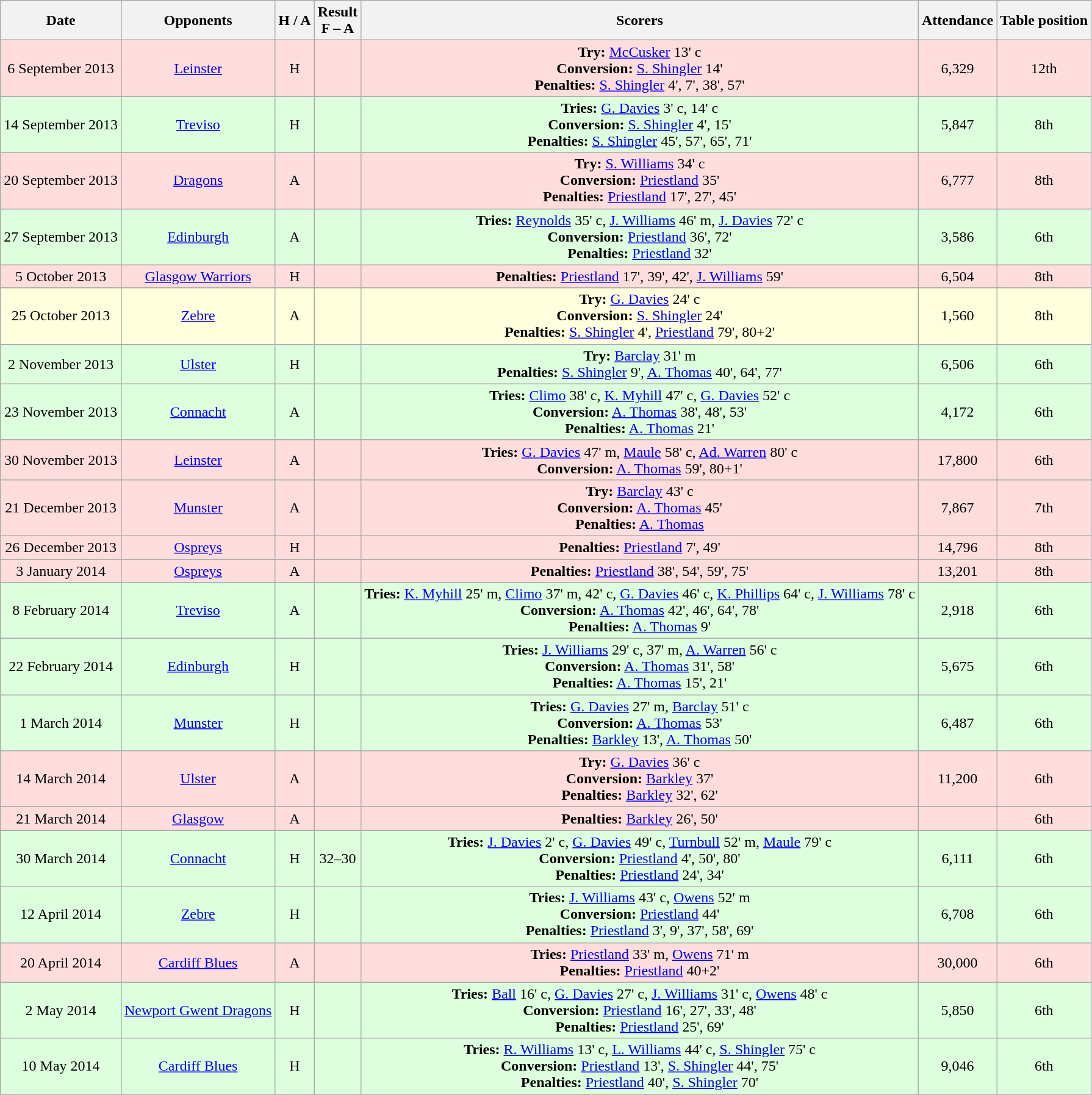<table class="wikitable" style="text-align:center">
<tr>
<th>Date</th>
<th>Opponents</th>
<th>H / A</th>
<th>Result<br>F – A</th>
<th>Scorers</th>
<th>Attendance</th>
<th>Table position</th>
</tr>
<tr style="background:#fdd">
<td>6 September 2013</td>
<td><a href='#'>Leinster</a></td>
<td>H</td>
<td></td>
<td><strong>Try:</strong> <a href='#'>McCusker</a> 13' c<br><strong>Conversion:</strong> <a href='#'>S. Shingler</a> 14'<br><strong>Penalties:</strong> <a href='#'>S. Shingler</a> 4', 7', 38', 57'</td>
<td>6,329</td>
<td>12th</td>
</tr>
<tr style="background:#dfd">
<td>14 September 2013</td>
<td><a href='#'>Treviso</a></td>
<td>H</td>
<td></td>
<td><strong>Tries:</strong> <a href='#'>G. Davies</a> 3' c, 14' c<br><strong>Conversion:</strong> <a href='#'>S. Shingler</a> 4', 15'<br><strong>Penalties:</strong> <a href='#'>S. Shingler</a> 45', 57', 65', 71'</td>
<td>5,847</td>
<td>8th</td>
</tr>
<tr style="background:#fdd">
<td>20 September 2013</td>
<td><a href='#'>Dragons</a></td>
<td>A</td>
<td></td>
<td><strong>Try:</strong> <a href='#'>S. Williams</a> 34' c<br><strong>Conversion:</strong> <a href='#'>Priestland</a> 35'<br><strong>Penalties:</strong> <a href='#'>Priestland</a> 17', 27', 45'</td>
<td>6,777</td>
<td>8th</td>
</tr>
<tr style="background:#dfd">
<td>27 September 2013</td>
<td><a href='#'>Edinburgh</a></td>
<td>A</td>
<td></td>
<td><strong>Tries:</strong> <a href='#'>Reynolds</a> 35' c, <a href='#'>J. Williams</a> 46' m, <a href='#'>J. Davies</a> 72' c<br><strong>Conversion:</strong> <a href='#'>Priestland</a> 36', 72'<br><strong>Penalties:</strong> <a href='#'>Priestland</a> 32'</td>
<td>3,586</td>
<td>6th</td>
</tr>
<tr style="background:#fdd">
<td>5 October 2013</td>
<td><a href='#'>Glasgow Warriors</a></td>
<td>H</td>
<td></td>
<td><strong>Penalties:</strong> <a href='#'>Priestland</a> 17', 39', 42', <a href='#'>J. Williams</a> 59'</td>
<td>6,504</td>
<td>8th</td>
</tr>
<tr style="background:#ffd">
<td>25 October 2013</td>
<td><a href='#'>Zebre</a></td>
<td>A</td>
<td></td>
<td><strong>Try:</strong> <a href='#'>G. Davies</a> 24' c<br><strong>Conversion:</strong> <a href='#'>S. Shingler</a> 24'<br><strong>Penalties:</strong> <a href='#'>S. Shingler</a> 4', <a href='#'>Priestland</a> 79', 80+2'</td>
<td>1,560</td>
<td>8th</td>
</tr>
<tr bgcolor="ddffdd">
<td>2 November 2013</td>
<td><a href='#'>Ulster</a></td>
<td>H</td>
<td></td>
<td><strong>Try:</strong> <a href='#'>Barclay</a> 31' m<br><strong>Penalties:</strong> <a href='#'>S. Shingler</a> 9', <a href='#'>A. Thomas</a> 40', 64', 77'</td>
<td>6,506</td>
<td>6th</td>
</tr>
<tr bgcolor="ddffdd">
<td>23 November 2013</td>
<td><a href='#'>Connacht</a></td>
<td>A</td>
<td></td>
<td><strong>Tries:</strong> <a href='#'>Climo</a> 38' c, <a href='#'>K. Myhill</a> 47' c, <a href='#'>G. Davies</a> 52' c<br><strong>Conversion:</strong> <a href='#'>A. Thomas</a> 38', 48', 53'<br><strong>Penalties:</strong> <a href='#'>A. Thomas</a> 21'</td>
<td>4,172</td>
<td>6th</td>
</tr>
<tr bgcolor="ffdddd">
<td>30 November 2013</td>
<td><a href='#'>Leinster</a></td>
<td>A</td>
<td></td>
<td><strong>Tries:</strong> <a href='#'>G. Davies</a> 47' m, <a href='#'>Maule</a> 58' c, <a href='#'>Ad. Warren</a> 80' c<br><strong>Conversion:</strong> <a href='#'>A. Thomas</a> 59', 80+1'</td>
<td>17,800</td>
<td>6th</td>
</tr>
<tr bgcolor="ffdddd">
<td>21 December 2013</td>
<td><a href='#'>Munster</a></td>
<td>A</td>
<td></td>
<td><strong>Try:</strong> <a href='#'>Barclay</a> 43' c<br><strong>Conversion:</strong> <a href='#'>A. Thomas</a> 45'<br><strong>Penalties:</strong> <a href='#'>A. Thomas</a></td>
<td>7,867</td>
<td>7th</td>
</tr>
<tr bgcolor="ffdddd">
<td>26 December 2013</td>
<td><a href='#'>Ospreys</a></td>
<td>H</td>
<td></td>
<td><strong>Penalties:</strong> <a href='#'>Priestland</a> 7', 49'</td>
<td>14,796</td>
<td>8th</td>
</tr>
<tr bgcolor="ffdddd">
<td>3 January 2014</td>
<td><a href='#'>Ospreys</a></td>
<td>A</td>
<td></td>
<td><strong>Penalties:</strong> <a href='#'>Priestland</a> 38', 54', 59', 75'</td>
<td>13,201</td>
<td>8th</td>
</tr>
<tr bgcolor="ddffdd">
<td>8 February 2014</td>
<td><a href='#'>Treviso</a></td>
<td>A</td>
<td></td>
<td><strong>Tries:</strong> <a href='#'>K. Myhill</a> 25' m, <a href='#'>Climo</a> 37' m, 42' c, <a href='#'>G. Davies</a> 46' c, <a href='#'>K. Phillips</a> 64' c, <a href='#'>J. Williams</a> 78' c<br><strong>Conversion:</strong> <a href='#'>A. Thomas</a> 42', 46', 64', 78'<br><strong>Penalties:</strong> <a href='#'>A. Thomas</a> 9'</td>
<td>2,918</td>
<td>6th</td>
</tr>
<tr bgcolor="ddffdd">
<td>22 February 2014</td>
<td><a href='#'>Edinburgh</a></td>
<td>H</td>
<td></td>
<td><strong>Tries:</strong> <a href='#'>J. Williams</a> 29' c, 37' m, <a href='#'>A. Warren</a> 56' c<br><strong>Conversion:</strong> <a href='#'>A. Thomas</a> 31', 58'<br><strong>Penalties:</strong> <a href='#'>A. Thomas</a> 15', 21'</td>
<td>5,675</td>
<td>6th</td>
</tr>
<tr bgcolor="ddffdd">
<td>1 March 2014</td>
<td><a href='#'>Munster</a></td>
<td>H</td>
<td></td>
<td><strong>Tries:</strong> <a href='#'>G. Davies</a> 27' m, <a href='#'>Barclay</a> 51' c<br><strong>Conversion:</strong> <a href='#'>A. Thomas</a> 53'<br><strong>Penalties:</strong> <a href='#'>Barkley</a> 13', <a href='#'>A. Thomas</a> 50'</td>
<td>6,487</td>
<td>6th</td>
</tr>
<tr bgcolor="ffdddd">
<td>14 March 2014</td>
<td><a href='#'>Ulster</a></td>
<td>A</td>
<td></td>
<td><strong>Try:</strong> <a href='#'>G. Davies</a> 36' c<br><strong>Conversion:</strong> <a href='#'>Barkley</a> 37'<br><strong>Penalties:</strong> <a href='#'>Barkley</a> 32', 62'</td>
<td>11,200</td>
<td>6th</td>
</tr>
<tr bgcolor="ffdddd">
<td>21 March 2014</td>
<td><a href='#'>Glasgow</a></td>
<td>A</td>
<td></td>
<td><strong>Penalties:</strong> <a href='#'>Barkley</a> 26', 50'</td>
<td></td>
<td>6th</td>
</tr>
<tr bgcolor="ddffdd">
<td>30 March 2014</td>
<td><a href='#'>Connacht</a></td>
<td>H</td>
<td>32–30</td>
<td><strong>Tries:</strong> <a href='#'>J. Davies</a> 2' c, <a href='#'>G. Davies</a> 49' c, <a href='#'>Turnbull</a> 52' m, <a href='#'>Maule</a> 79' c<br><strong>Conversion:</strong> <a href='#'>Priestland</a> 4', 50', 80'<br><strong>Penalties:</strong> <a href='#'>Priestland</a> 24', 34'</td>
<td>6,111</td>
<td>6th</td>
</tr>
<tr bgcolor="ddffdd">
<td>12 April 2014</td>
<td><a href='#'>Zebre</a></td>
<td>H</td>
<td></td>
<td><strong>Tries:</strong> <a href='#'>J. Williams</a> 43' c, <a href='#'>Owens</a> 52' m<br><strong>Conversion:</strong> <a href='#'>Priestland</a> 44'<br><strong>Penalties:</strong> <a href='#'>Priestland</a> 3', 9', 37', 58', 69'</td>
<td>6,708</td>
<td>6th</td>
</tr>
<tr bgcolor="ffdddd">
<td>20 April 2014</td>
<td><a href='#'>Cardiff Blues</a></td>
<td>A</td>
<td></td>
<td><strong>Tries:</strong> <a href='#'>Priestland</a> 33' m, <a href='#'>Owens</a> 71' m<br><strong>Penalties:</strong> <a href='#'>Priestland</a> 40+2'</td>
<td>30,000</td>
<td>6th</td>
</tr>
<tr bgcolor="ddffdd">
<td>2 May 2014</td>
<td><a href='#'>Newport Gwent Dragons</a></td>
<td>H</td>
<td></td>
<td><strong>Tries:</strong> <a href='#'>Ball</a> 16' c, <a href='#'>G. Davies</a> 27' c, <a href='#'>J. Williams</a> 31' c, <a href='#'>Owens</a> 48' c<br><strong>Conversion:</strong> <a href='#'>Priestland</a> 16', 27', 33', 48'<br><strong>Penalties:</strong> <a href='#'>Priestland</a> 25', 69'</td>
<td>5,850</td>
<td>6th</td>
</tr>
<tr bgcolor="ddffdd">
<td>10 May 2014</td>
<td><a href='#'>Cardiff Blues</a></td>
<td>H</td>
<td></td>
<td><strong>Tries:</strong> <a href='#'>R. Williams</a> 13' c, <a href='#'>L. Williams</a> 44' c, <a href='#'>S. Shingler</a> 75' c<br><strong>Conversion:</strong> <a href='#'>Priestland</a> 13', <a href='#'>S. Shingler</a> 44', 75'<br><strong>Penalties:</strong> <a href='#'>Priestland</a> 40', <a href='#'>S. Shingler</a> 70'</td>
<td>9,046</td>
<td>6th</td>
</tr>
</table>
